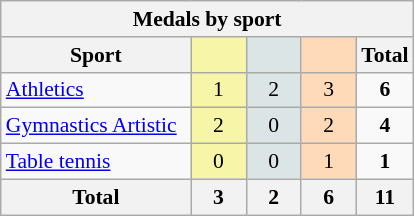<table class="wikitable" style="font-size:90%; text-align:center;">
<tr>
<th colspan=5>Medals by sport</th>
</tr>
<tr>
<th width=120>Sport</th>
<th scope="col" width=30 style="background:#F7F6A8;"></th>
<th scope="col" width=30 style="background:#DCE5E5;"></th>
<th scope="col" width=30 style="background:#FFDAB9;"></th>
<th width=30>Total</th>
</tr>
<tr>
<td align=left><a href='#'>Athletics</a></td>
<td style="background:#F7F6A8;">1</td>
<td style="background:#DCE5E5;">2</td>
<td style="background:#FFDAB9;">3</td>
<td><strong>6</strong></td>
</tr>
<tr>
<td align=left><a href='#'>Gymnastics Artistic</a></td>
<td style="background:#F7F6A8;">2</td>
<td style="background:#DCE5E5;">0</td>
<td style="background:#FFDAB9;">2</td>
<td><strong>4</strong></td>
</tr>
<tr>
<td align=left><a href='#'>Table tennis</a></td>
<td style="background:#F7F6A8;">0</td>
<td style="background:#DCE5E5;">0</td>
<td style="background:#FFDAB9;">1</td>
<td><strong>1</strong></td>
</tr>
<tr class="sortbottom">
<th>Total</th>
<th>3</th>
<th>2</th>
<th>6</th>
<th>11</th>
</tr>
</table>
